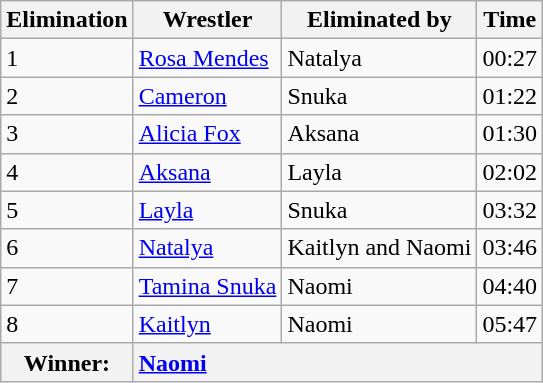<table class="wikitable" border="1">
<tr>
<th>Elimination</th>
<th>Wrestler</th>
<th>Eliminated by</th>
<th>Time</th>
</tr>
<tr>
<td>1</td>
<td><a href='#'>Rosa Mendes</a></td>
<td>Natalya</td>
<td>00:27</td>
</tr>
<tr>
<td>2</td>
<td><a href='#'>Cameron</a></td>
<td>Snuka</td>
<td>01:22</td>
</tr>
<tr>
<td>3</td>
<td><a href='#'>Alicia Fox</a></td>
<td>Aksana</td>
<td>01:30</td>
</tr>
<tr>
<td>4</td>
<td><a href='#'>Aksana</a></td>
<td>Layla</td>
<td>02:02</td>
</tr>
<tr>
<td>5</td>
<td><a href='#'>Layla</a></td>
<td>Snuka</td>
<td>03:32</td>
</tr>
<tr>
<td>6</td>
<td><a href='#'>Natalya</a></td>
<td>Kaitlyn and Naomi</td>
<td>03:46</td>
</tr>
<tr>
<td>7</td>
<td><a href='#'>Tamina Snuka</a></td>
<td>Naomi</td>
<td>04:40</td>
</tr>
<tr>
<td>8</td>
<td><a href='#'>Kaitlyn</a></td>
<td>Naomi</td>
<td>05:47</td>
</tr>
<tr>
<th>Winner:</th>
<td colspan="5" bgcolor="#f2f2f2"><strong><a href='#'>Naomi</a></strong></td>
</tr>
</table>
